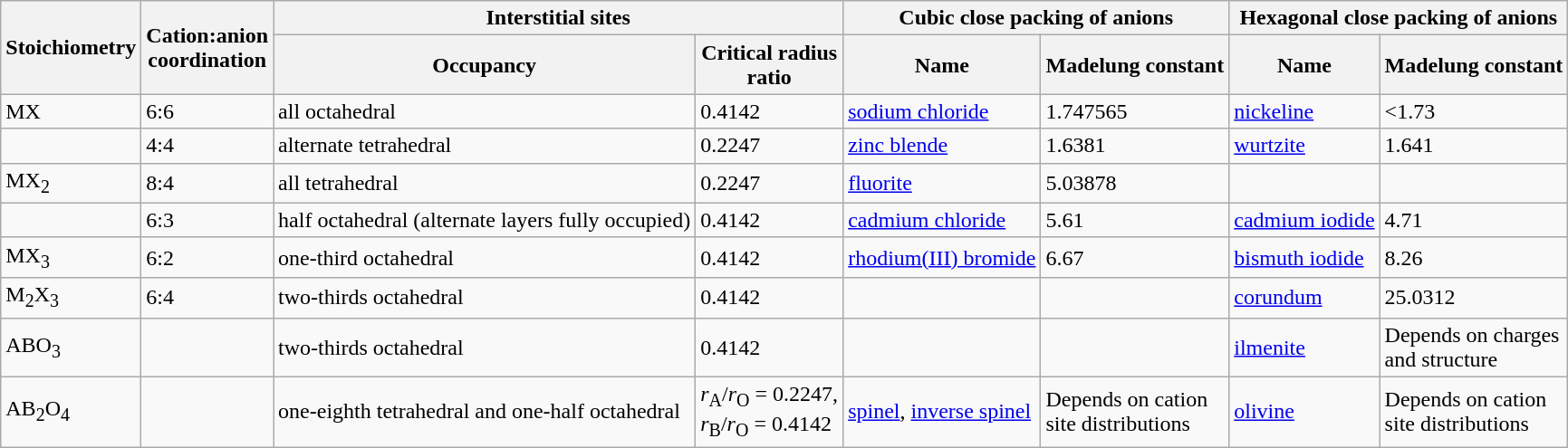<table class="wikitable sortable">
<tr>
<th rowspan=2>Stoichiometry</th>
<th rowspan=2>Cation:anion<br>coordination</th>
<th colspan="2">Interstitial sites</th>
<th colspan="2">Cubic close packing of anions</th>
<th colspan="2">Hexagonal close packing of anions</th>
</tr>
<tr>
<th>Occupancy</th>
<th>Critical radius<br>ratio</th>
<th>Name</th>
<th>Madelung constant</th>
<th>Name</th>
<th>Madelung constant</th>
</tr>
<tr>
<td>MX</td>
<td>6:6</td>
<td>all octahedral</td>
<td>0.4142</td>
<td><a href='#'>sodium chloride</a></td>
<td>1.747565</td>
<td><a href='#'>nickeline</a></td>
<td><1.73</td>
</tr>
<tr>
<td></td>
<td>4:4</td>
<td>alternate tetrahedral</td>
<td>0.2247</td>
<td><a href='#'>zinc blende</a></td>
<td>1.6381</td>
<td><a href='#'>wurtzite</a></td>
<td>1.641</td>
</tr>
<tr>
<td>MX<sub>2</sub></td>
<td>8:4</td>
<td>all tetrahedral</td>
<td>0.2247</td>
<td><a href='#'>fluorite</a></td>
<td>5.03878</td>
<td></td>
<td></td>
</tr>
<tr>
<td></td>
<td>6:3</td>
<td>half octahedral (alternate layers fully occupied)</td>
<td>0.4142</td>
<td><a href='#'>cadmium chloride</a></td>
<td>5.61</td>
<td><a href='#'>cadmium iodide</a></td>
<td>4.71</td>
</tr>
<tr>
<td>MX<sub>3</sub></td>
<td>6:2</td>
<td>one-third octahedral</td>
<td>0.4142</td>
<td><a href='#'>rhodium(III) bromide</a></td>
<td>6.67</td>
<td><a href='#'>bismuth iodide</a></td>
<td>8.26</td>
</tr>
<tr>
<td>M<sub>2</sub>X<sub>3</sub></td>
<td>6:4</td>
<td>two-thirds octahedral</td>
<td>0.4142</td>
<td></td>
<td></td>
<td><a href='#'>corundum</a></td>
<td>25.0312</td>
</tr>
<tr>
<td>ABO<sub>3</sub></td>
<td></td>
<td>two-thirds octahedral</td>
<td>0.4142</td>
<td></td>
<td></td>
<td><a href='#'>ilmenite</a></td>
<td>Depends on charges<br>and structure</td>
</tr>
<tr>
<td>AB<sub>2</sub>O<sub>4</sub></td>
<td></td>
<td>one-eighth tetrahedral and one-half octahedral</td>
<td><em>r</em><sub>A</sub>/<em>r</em><sub>O</sub> = 0.2247,<br><em>r</em><sub>B</sub>/<em>r</em><sub>O</sub> = 0.4142</td>
<td><a href='#'>spinel</a>, <a href='#'>inverse spinel</a></td>
<td>Depends on cation<br>site distributions</td>
<td><a href='#'>olivine</a></td>
<td>Depends on cation<br>site distributions</td>
</tr>
</table>
